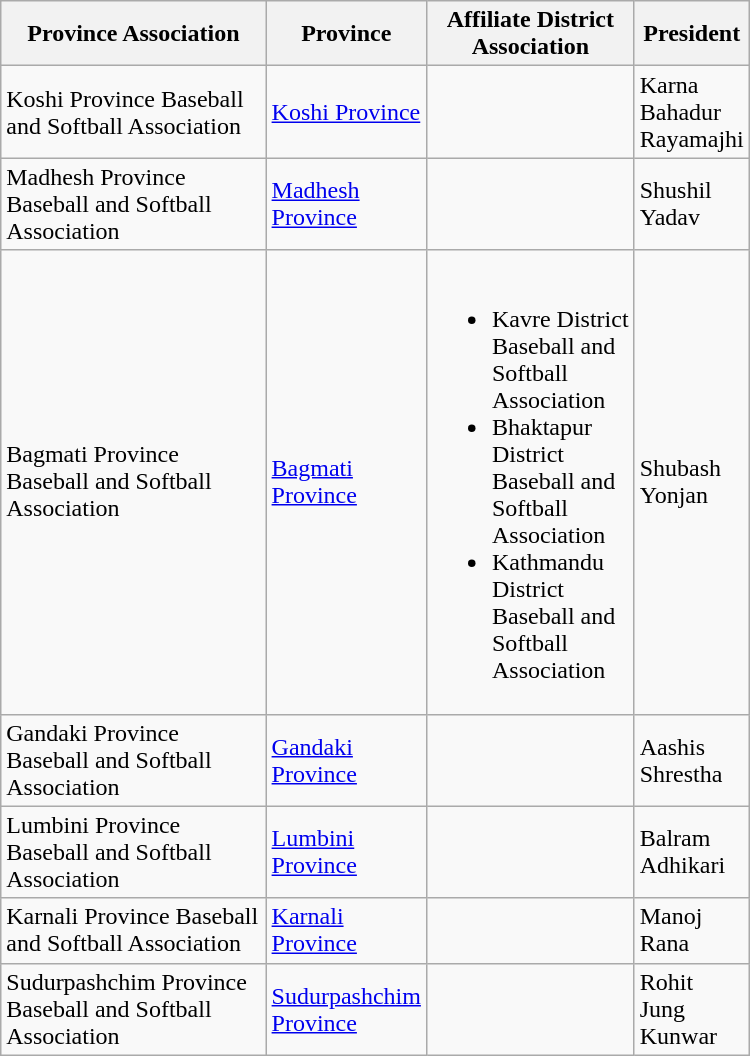<table class="wikitable sortable" style="width:500px;">
<tr>
<th width="50%">Province Association</th>
<th>Province</th>
<th width="31%">Affiliate District Association</th>
<th>President</th>
</tr>
<tr>
<td>Koshi Province Baseball and Softball Association</td>
<td><a href='#'>Koshi Province</a></td>
<td></td>
<td>Karna Bahadur Rayamajhi</td>
</tr>
<tr>
<td>Madhesh Province Baseball and Softball Association</td>
<td><a href='#'>Madhesh Province</a></td>
<td></td>
<td>Shushil Yadav</td>
</tr>
<tr>
<td>Bagmati Province Baseball and Softball Association</td>
<td><a href='#'>Bagmati Province</a></td>
<td><br><ul><li>Kavre District Baseball and Softball Association</li><li>Bhaktapur District Baseball and Softball Association</li><li>Kathmandu District Baseball and Softball Association</li></ul></td>
<td>Shubash Yonjan</td>
</tr>
<tr>
<td>Gandaki Province Baseball and Softball Association</td>
<td><a href='#'>Gandaki Province</a></td>
<td></td>
<td>Aashis Shrestha</td>
</tr>
<tr>
<td>Lumbini Province Baseball and Softball Association</td>
<td><a href='#'>Lumbini Province</a></td>
<td></td>
<td>Balram Adhikari</td>
</tr>
<tr>
<td>Karnali Province Baseball and Softball Association</td>
<td><a href='#'>Karnali Province</a></td>
<td></td>
<td>Manoj Rana</td>
</tr>
<tr>
<td>Sudurpashchim Province Baseball and Softball Association</td>
<td><a href='#'>Sudurpashchim Province</a></td>
<td></td>
<td>Rohit Jung Kunwar</td>
</tr>
</table>
